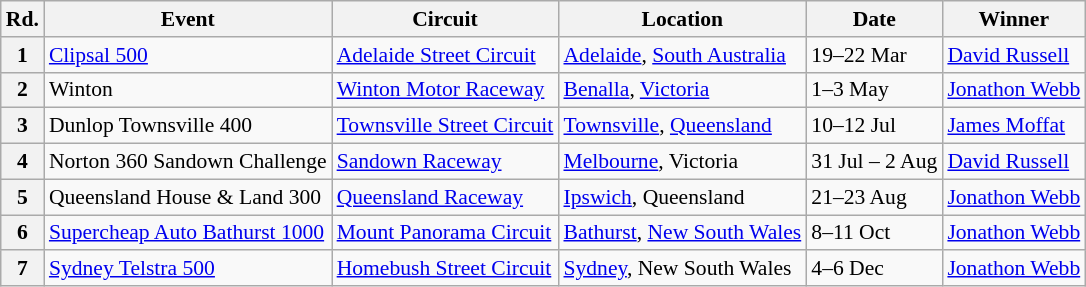<table class="wikitable" style="font-size: 90%">
<tr>
<th>Rd.</th>
<th>Event</th>
<th>Circuit</th>
<th>Location</th>
<th>Date</th>
<th>Winner</th>
</tr>
<tr>
<th>1</th>
<td> <a href='#'>Clipsal 500</a></td>
<td><a href='#'>Adelaide Street Circuit</a></td>
<td><a href='#'>Adelaide</a>, <a href='#'>South Australia</a></td>
<td>19–22 Mar</td>
<td><a href='#'>David Russell</a></td>
</tr>
<tr>
<th>2</th>
<td> Winton</td>
<td><a href='#'>Winton Motor Raceway</a></td>
<td><a href='#'>Benalla</a>, <a href='#'>Victoria</a></td>
<td>1–3 May</td>
<td><a href='#'>Jonathon Webb</a></td>
</tr>
<tr>
<th>3</th>
<td> Dunlop Townsville 400</td>
<td><a href='#'>Townsville Street Circuit</a></td>
<td><a href='#'>Townsville</a>, <a href='#'>Queensland</a></td>
<td>10–12 Jul</td>
<td><a href='#'>James Moffat</a></td>
</tr>
<tr>
<th>4</th>
<td> Norton 360 Sandown Challenge</td>
<td><a href='#'>Sandown Raceway</a></td>
<td><a href='#'>Melbourne</a>, Victoria</td>
<td>31 Jul – 2 Aug</td>
<td><a href='#'>David Russell</a></td>
</tr>
<tr>
<th>5</th>
<td> Queensland House & Land 300</td>
<td><a href='#'>Queensland Raceway</a></td>
<td><a href='#'>Ipswich</a>, Queensland</td>
<td>21–23 Aug</td>
<td><a href='#'>Jonathon Webb</a></td>
</tr>
<tr>
<th>6</th>
<td> <a href='#'>Supercheap Auto Bathurst 1000</a></td>
<td><a href='#'>Mount Panorama Circuit</a></td>
<td><a href='#'>Bathurst</a>, <a href='#'>New South Wales</a></td>
<td>8–11 Oct</td>
<td><a href='#'>Jonathon Webb</a></td>
</tr>
<tr>
<th>7</th>
<td> <a href='#'>Sydney Telstra 500</a></td>
<td><a href='#'>Homebush Street Circuit</a></td>
<td><a href='#'>Sydney</a>, New South Wales</td>
<td>4–6 Dec</td>
<td><a href='#'>Jonathon Webb</a></td>
</tr>
</table>
